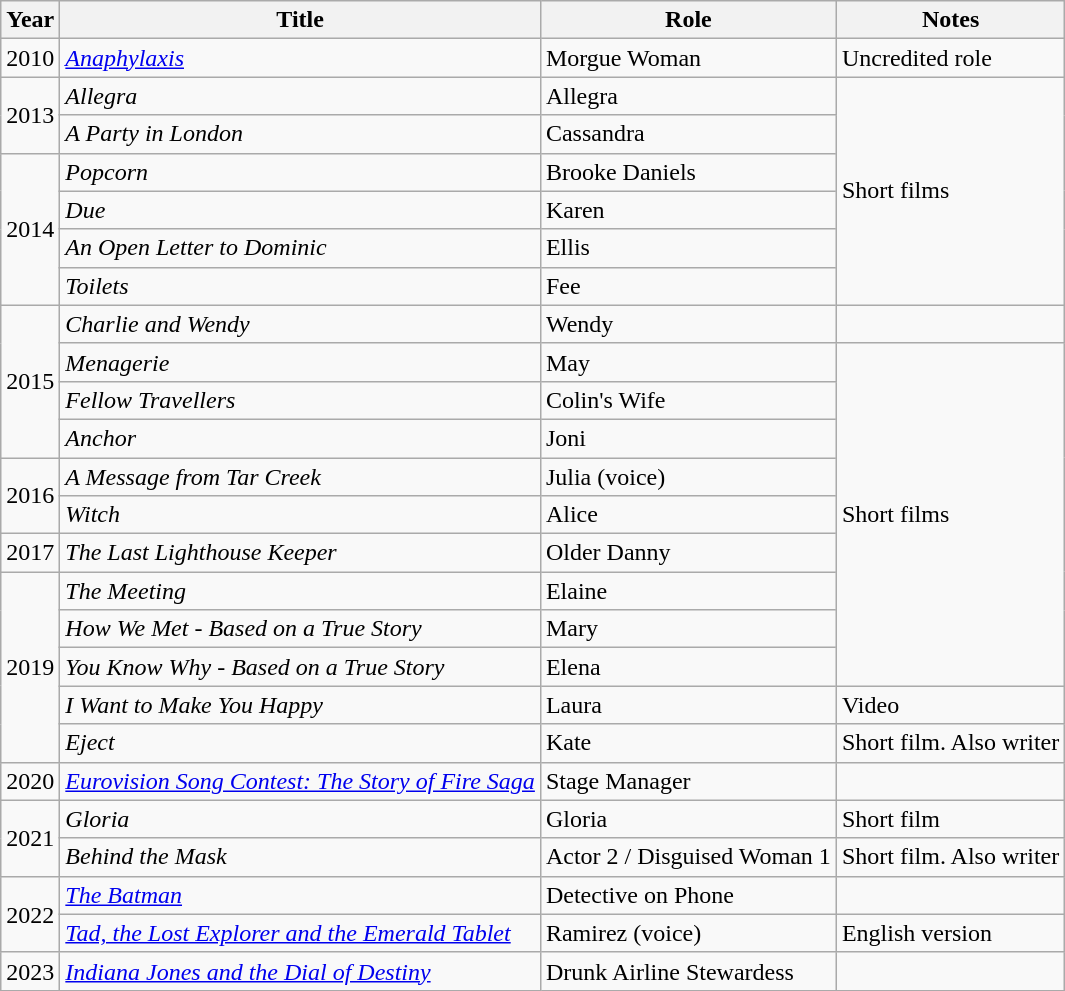<table class="wikitable sortable">
<tr>
<th>Year</th>
<th>Title</th>
<th>Role</th>
<th class="unsortable">Notes</th>
</tr>
<tr>
<td>2010</td>
<td><em><a href='#'>Anaphylaxis</a></em></td>
<td>Morgue Woman</td>
<td>Uncredited role</td>
</tr>
<tr>
<td rowspan="2">2013</td>
<td><em>Allegra</em></td>
<td>Allegra</td>
<td rowspan="6">Short films</td>
</tr>
<tr>
<td><em>A Party in London</em></td>
<td>Cassandra</td>
</tr>
<tr>
<td rowspan="4">2014</td>
<td><em>Popcorn</em></td>
<td>Brooke Daniels</td>
</tr>
<tr>
<td><em>Due</em></td>
<td>Karen</td>
</tr>
<tr>
<td><em>An Open Letter to Dominic</em></td>
<td>Ellis</td>
</tr>
<tr>
<td><em>Toilets</em></td>
<td>Fee</td>
</tr>
<tr>
<td rowspan="4">2015</td>
<td><em>Charlie and Wendy</em></td>
<td>Wendy</td>
<td></td>
</tr>
<tr>
<td><em>Menagerie</em></td>
<td>May</td>
<td rowspan="9">Short films</td>
</tr>
<tr>
<td><em>Fellow Travellers</em></td>
<td>Colin's Wife</td>
</tr>
<tr>
<td><em>Anchor</em></td>
<td>Joni</td>
</tr>
<tr>
<td rowspan="2">2016</td>
<td><em>A Message from Tar Creek</em></td>
<td>Julia (voice)</td>
</tr>
<tr>
<td><em>Witch</em></td>
<td>Alice</td>
</tr>
<tr>
<td>2017</td>
<td><em>The Last Lighthouse Keeper</em></td>
<td>Older Danny</td>
</tr>
<tr>
<td rowspan="5">2019</td>
<td><em>The Meeting</em></td>
<td>Elaine</td>
</tr>
<tr>
<td><em>How We Met - Based on a True Story</em></td>
<td>Mary</td>
</tr>
<tr>
<td><em>You Know Why - Based on a True Story</em></td>
<td>Elena</td>
</tr>
<tr>
<td><em>I Want to Make You Happy</em></td>
<td>Laura</td>
<td>Video</td>
</tr>
<tr>
<td><em>Eject</em></td>
<td>Kate</td>
<td>Short film. Also writer</td>
</tr>
<tr>
<td>2020</td>
<td><em><a href='#'>Eurovision Song Contest: The Story of Fire Saga</a></em></td>
<td>Stage Manager</td>
<td></td>
</tr>
<tr>
<td rowspan="2">2021</td>
<td><em>Gloria</em></td>
<td>Gloria</td>
<td>Short film</td>
</tr>
<tr>
<td><em>Behind the Mask</em></td>
<td>Actor 2 / Disguised Woman 1</td>
<td>Short film. Also writer</td>
</tr>
<tr>
<td rowspan="2">2022</td>
<td><em><a href='#'>The Batman</a></em></td>
<td>Detective on Phone</td>
<td></td>
</tr>
<tr>
<td><em><a href='#'>Tad, the Lost Explorer and the Emerald Tablet</a></em></td>
<td>Ramirez (voice)</td>
<td>English version</td>
</tr>
<tr>
<td>2023</td>
<td><em><a href='#'>Indiana Jones and the Dial of Destiny</a></em></td>
<td>Drunk Airline Stewardess</td>
<td></td>
</tr>
</table>
